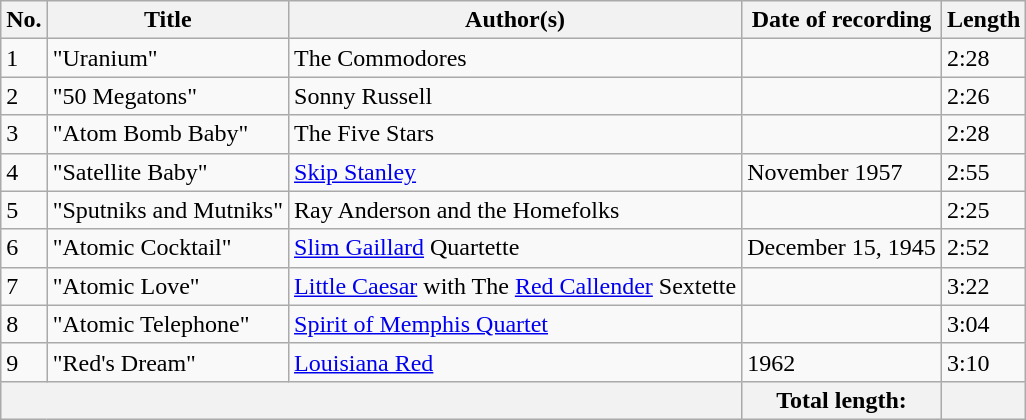<table class="wikitable sortable">
<tr>
<th>No.</th>
<th>Title</th>
<th>Author(s)</th>
<th>Date of recording</th>
<th>Length</th>
</tr>
<tr>
<td>1</td>
<td>"Uranium"</td>
<td>The Commodores</td>
<td></td>
<td>2:28</td>
</tr>
<tr>
<td>2</td>
<td>"50 Megatons"</td>
<td>Sonny Russell</td>
<td></td>
<td>2:26</td>
</tr>
<tr>
<td>3</td>
<td>"Atom Bomb Baby"</td>
<td>The Five Stars</td>
<td></td>
<td>2:28</td>
</tr>
<tr>
<td>4</td>
<td>"Satellite Baby"</td>
<td><a href='#'>Skip Stanley</a></td>
<td>November 1957</td>
<td>2:55</td>
</tr>
<tr>
<td>5</td>
<td>"Sputniks and Mutniks"</td>
<td>Ray Anderson and the Homefolks</td>
<td></td>
<td>2:25</td>
</tr>
<tr>
<td>6</td>
<td>"Atomic Cocktail"</td>
<td><a href='#'>Slim Gaillard</a> Quartette</td>
<td>December 15, 1945</td>
<td>2:52</td>
</tr>
<tr>
<td>7</td>
<td>"Atomic Love"</td>
<td><a href='#'>Little Caesar</a> with The <a href='#'>Red Callender</a> Sextette</td>
<td></td>
<td>3:22</td>
</tr>
<tr>
<td>8</td>
<td>"Atomic Telephone"</td>
<td><a href='#'>Spirit of Memphis Quartet</a></td>
<td></td>
<td>3:04</td>
</tr>
<tr>
<td>9</td>
<td>"Red's Dream"</td>
<td><a href='#'>Louisiana Red</a></td>
<td>1962</td>
<td>3:10</td>
</tr>
<tr>
<th colspan="3"></th>
<th>Total length:</th>
<th></th>
</tr>
</table>
